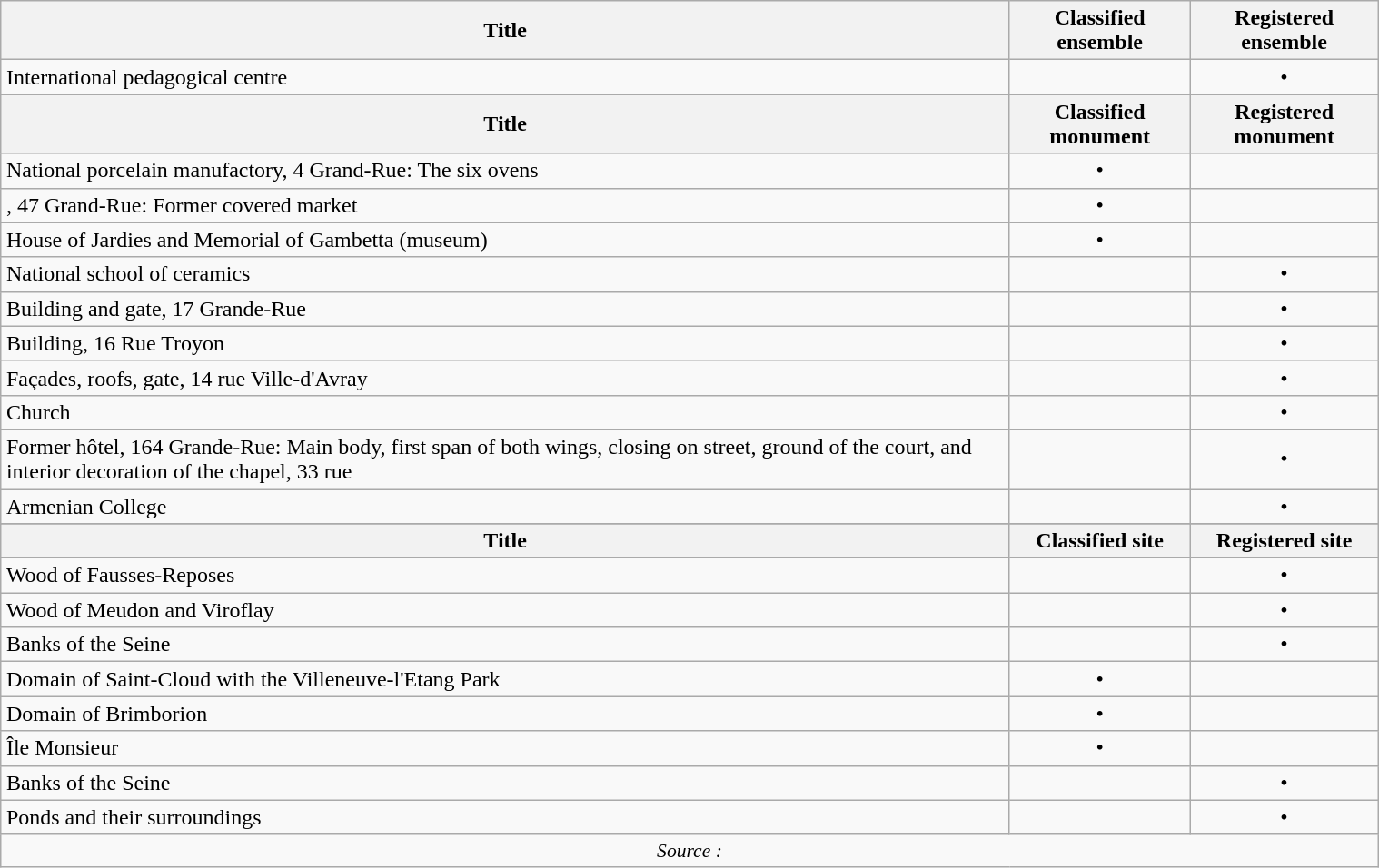<table class="wikitable" style="margin:1em auto; width: 80%">
<tr ---->
<th>Title</th>
<th>Classified ensemble</th>
<th>Registered ensemble</th>
</tr>
<tr ---->
<td align="left">International pedagogical centre</td>
<td align="center"></td>
<td align="center">•</td>
</tr>
<tr ---->
</tr>
<tr ---->
<th>Title</th>
<th>Classified monument</th>
<th>Registered monument</th>
</tr>
<tr ---->
<td align="left">National porcelain manufactory, 4 Grand-Rue: The six ovens</td>
<td align="center">•</td>
<td align="center"></td>
</tr>
<tr ---->
<td align="left">, 47 Grand-Rue: Former covered market</td>
<td align="center">•</td>
<td align="center"></td>
</tr>
<tr ---->
<td align="left">House of Jardies and Memorial of Gambetta (museum)</td>
<td align="center">•</td>
<td align="center"></td>
</tr>
<tr ---->
<td align="left">National school of ceramics</td>
<td align="center"></td>
<td align="center">•</td>
</tr>
<tr ---->
<td align="left">Building and gate, 17 Grande-Rue</td>
<td align="center"></td>
<td align="center">•</td>
</tr>
<tr ---->
<td align="left">Building, 16 Rue Troyon</td>
<td align="center"></td>
<td align="center">•</td>
</tr>
<tr ---->
<td align="left">Façades, roofs, gate, 14 rue Ville-d'Avray</td>
<td align="center"></td>
<td align="center">•</td>
</tr>
<tr ---->
<td align="left">Church</td>
<td align="center"></td>
<td align="center">•</td>
</tr>
<tr ---->
<td align="left">Former hôtel, 164 Grande-Rue: Main body, first span of both wings, closing on street, ground of the court, and interior decoration of the chapel, 33 rue</td>
<td align="center"></td>
<td align="center">•</td>
</tr>
<tr ---->
<td align="left">Armenian College</td>
<td align="center"></td>
<td align="center">•</td>
</tr>
<tr ---->
</tr>
<tr ---->
<th>Title</th>
<th>Classified site</th>
<th>Registered site</th>
</tr>
<tr ---->
<td align="left">Wood of Fausses-Reposes</td>
<td align="center"></td>
<td align="center">•</td>
</tr>
<tr ---->
<td align="left">Wood of Meudon and Viroflay</td>
<td align="center"></td>
<td align="center">•</td>
</tr>
<tr ---->
<td align="left">Banks of the Seine</td>
<td align="center"></td>
<td align="center">•</td>
</tr>
<tr ---->
<td align="left">Domain of Saint-Cloud with the Villeneuve-l'Etang Park</td>
<td align="center">•</td>
<td align="center"></td>
</tr>
<tr ---->
<td align="left">Domain of Brimborion</td>
<td align="center">•</td>
<td align="center"></td>
</tr>
<tr ---->
<td align="left">Île Monsieur</td>
<td align="center">•</td>
<td align="center"></td>
</tr>
<tr ---->
<td align="left">Banks of the Seine</td>
<td align="center"></td>
<td align="center">•</td>
</tr>
<tr ---->
<td align="left">Ponds and their surroundings</td>
<td align="center"></td>
<td align="center">•</td>
</tr>
<tr ---->
<td colspan="3" style="font-size:90%;text-align:center"><em>Source : </em></td>
</tr>
</table>
